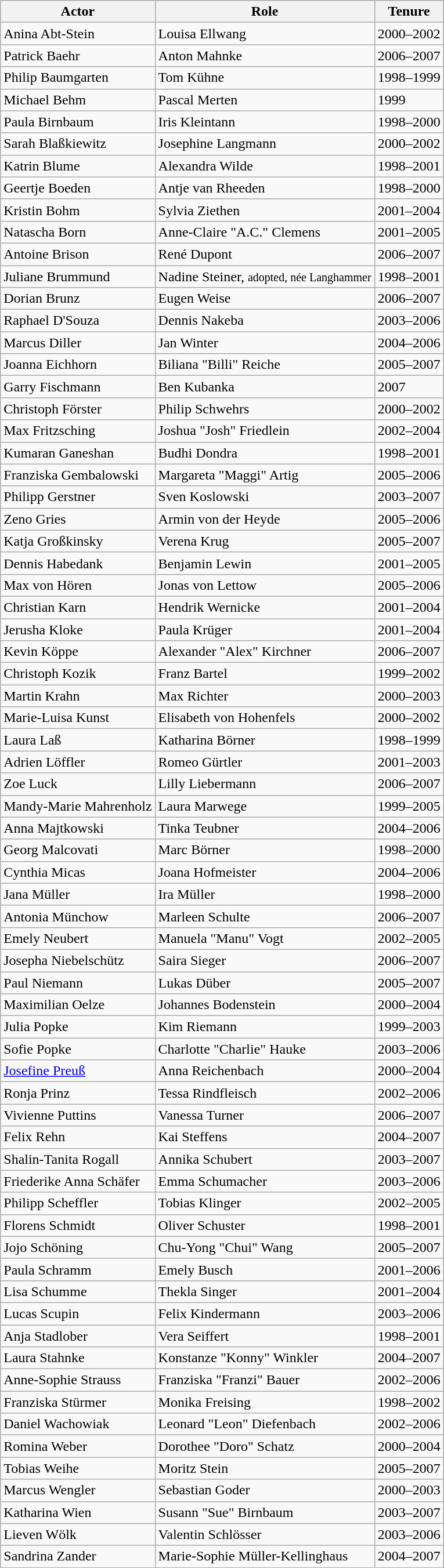<table class="wikitable">
<tr>
<th>Actor</th>
<th>Role</th>
<th>Tenure</th>
</tr>
<tr>
<td>Anina Abt-Stein</td>
<td>Louisa Ellwang</td>
<td>2000–2002</td>
</tr>
<tr>
<td>Patrick Baehr</td>
<td>Anton Mahnke</td>
<td>2006–2007</td>
</tr>
<tr>
<td>Philip Baumgarten</td>
<td>Tom Kühne</td>
<td>1998–1999</td>
</tr>
<tr>
<td>Michael Behm</td>
<td>Pascal Merten</td>
<td>1999</td>
</tr>
<tr>
<td>Paula Birnbaum</td>
<td>Iris Kleintann</td>
<td>1998–2000</td>
</tr>
<tr>
<td>Sarah Blaßkiewitz</td>
<td>Josephine Langmann</td>
<td>2000–2002</td>
</tr>
<tr>
<td>Katrin Blume</td>
<td>Alexandra Wilde</td>
<td>1998–2001</td>
</tr>
<tr>
<td>Geertje Boeden</td>
<td>Antje van Rheeden</td>
<td>1998–2000</td>
</tr>
<tr>
<td>Kristin Bohm</td>
<td>Sylvia Ziethen</td>
<td>2001–2004</td>
</tr>
<tr>
<td>Natascha Born</td>
<td>Anne-Claire "A.C." Clemens</td>
<td>2001–2005</td>
</tr>
<tr>
<td>Antoine Brison</td>
<td>René Dupont</td>
<td>2006–2007</td>
</tr>
<tr>
<td>Juliane Brummund</td>
<td>Nadine Steiner, <small>adopted, née Langhammer</small></td>
<td>1998–2001</td>
</tr>
<tr>
<td>Dorian Brunz</td>
<td>Eugen Weise</td>
<td>2006–2007</td>
</tr>
<tr>
<td>Raphael D'Souza</td>
<td>Dennis Nakeba</td>
<td>2003–2006</td>
</tr>
<tr>
<td>Marcus Diller</td>
<td>Jan Winter</td>
<td>2004–2006</td>
</tr>
<tr>
<td>Joanna Eichhorn</td>
<td>Biliana "Billi" Reiche</td>
<td>2005–2007</td>
</tr>
<tr>
<td>Garry Fischmann</td>
<td>Ben Kubanka</td>
<td>2007</td>
</tr>
<tr>
<td>Christoph Förster</td>
<td>Philip Schwehrs</td>
<td>2000–2002</td>
</tr>
<tr>
<td>Max Fritzsching</td>
<td>Joshua "Josh" Friedlein</td>
<td>2002–2004</td>
</tr>
<tr>
<td>Kumaran Ganeshan</td>
<td>Budhi Dondra</td>
<td>1998–2001</td>
</tr>
<tr>
<td>Franziska Gembalowski</td>
<td>Margareta "Maggi" Artig</td>
<td>2005–2006</td>
</tr>
<tr>
<td>Philipp Gerstner</td>
<td>Sven Koslowski</td>
<td>2003–2007</td>
</tr>
<tr>
<td>Zeno Gries</td>
<td>Armin von der Heyde</td>
<td>2005–2006</td>
</tr>
<tr>
<td>Katja Großkinsky</td>
<td>Verena Krug</td>
<td>2005–2007</td>
</tr>
<tr>
<td>Dennis Habedank</td>
<td>Benjamin Lewin</td>
<td>2001–2005</td>
</tr>
<tr>
<td>Max von Hören</td>
<td>Jonas von Lettow</td>
<td>2005–2006</td>
</tr>
<tr>
<td>Christian Karn</td>
<td>Hendrik Wernicke</td>
<td>2001–2004</td>
</tr>
<tr>
<td>Jerusha Kloke</td>
<td>Paula Krüger</td>
<td>2001–2004</td>
</tr>
<tr>
<td>Kevin Köppe</td>
<td>Alexander "Alex" Kirchner</td>
<td>2006–2007</td>
</tr>
<tr>
<td>Christoph Kozik</td>
<td>Franz Bartel</td>
<td>1999–2002</td>
</tr>
<tr>
<td>Martin Krahn</td>
<td>Max Richter</td>
<td>2000–2003</td>
</tr>
<tr>
<td>Marie-Luisa Kunst</td>
<td>Elisabeth von Hohenfels</td>
<td>2000–2002</td>
</tr>
<tr>
<td>Laura Laß</td>
<td>Katharina Börner</td>
<td>1998–1999</td>
</tr>
<tr>
<td>Adrien Löffler</td>
<td>Romeo Gürtler</td>
<td>2001–2003</td>
</tr>
<tr>
<td>Zoe Luck</td>
<td>Lilly Liebermann</td>
<td>2006–2007</td>
</tr>
<tr>
<td>Mandy-Marie Mahrenholz</td>
<td>Laura Marwege</td>
<td>1999–2005</td>
</tr>
<tr>
<td>Anna Majtkowski</td>
<td>Tinka Teubner</td>
<td>2004–2006</td>
</tr>
<tr>
<td>Georg Malcovati</td>
<td>Marc Börner</td>
<td>1998–2000</td>
</tr>
<tr>
<td>Cynthia Micas</td>
<td>Joana Hofmeister</td>
<td>2004–2006</td>
</tr>
<tr>
<td>Jana Müller</td>
<td>Ira Müller</td>
<td>1998–2000</td>
</tr>
<tr>
<td>Antonia Münchow</td>
<td>Marleen Schulte</td>
<td>2006–2007</td>
</tr>
<tr>
<td>Emely Neubert</td>
<td>Manuela "Manu" Vogt</td>
<td>2002–2005</td>
</tr>
<tr>
<td>Josepha Niebelschütz</td>
<td>Saira Sieger</td>
<td>2006–2007</td>
</tr>
<tr>
<td>Paul Niemann</td>
<td>Lukas Düber</td>
<td>2005–2007</td>
</tr>
<tr>
<td>Maximilian Oelze</td>
<td>Johannes Bodenstein</td>
<td>2000–2004</td>
</tr>
<tr>
<td>Julia Popke</td>
<td>Kim Riemann</td>
<td>1999–2003</td>
</tr>
<tr>
<td>Sofie Popke</td>
<td>Charlotte "Charlie" Hauke</td>
<td>2003–2006</td>
</tr>
<tr>
<td><a href='#'>Josefine Preuß</a></td>
<td>Anna Reichenbach</td>
<td>2000–2004</td>
</tr>
<tr>
<td>Ronja Prinz</td>
<td>Tessa Rindfleisch</td>
<td>2002–2006</td>
</tr>
<tr>
<td>Vivienne Puttins</td>
<td>Vanessa Turner</td>
<td>2006–2007</td>
</tr>
<tr>
<td>Felix Rehn</td>
<td>Kai Steffens</td>
<td>2004–2007</td>
</tr>
<tr>
<td>Shalin-Tanita Rogall</td>
<td>Annika Schubert</td>
<td>2003–2007</td>
</tr>
<tr>
<td>Friederike Anna Schäfer</td>
<td>Emma Schumacher</td>
<td>2003–2006</td>
</tr>
<tr>
<td>Philipp Scheffler</td>
<td>Tobias Klinger</td>
<td>2002–2005</td>
</tr>
<tr>
<td>Florens Schmidt</td>
<td>Oliver Schuster</td>
<td>1998–2001</td>
</tr>
<tr>
<td>Jojo Schöning</td>
<td>Chu-Yong "Chui" Wang</td>
<td>2005–2007</td>
</tr>
<tr>
<td>Paula Schramm</td>
<td>Emely Busch</td>
<td>2001–2006</td>
</tr>
<tr>
<td>Lisa Schumme</td>
<td>Thekla Singer</td>
<td>2001–2004</td>
</tr>
<tr>
<td>Lucas Scupin</td>
<td>Felix Kindermann</td>
<td>2003–2006</td>
</tr>
<tr>
<td>Anja Stadlober</td>
<td>Vera Seiffert</td>
<td>1998–2001</td>
</tr>
<tr>
<td>Laura Stahnke</td>
<td>Konstanze "Konny" Winkler</td>
<td>2004–2007</td>
</tr>
<tr>
<td>Anne-Sophie Strauss</td>
<td>Franziska "Franzi" Bauer</td>
<td>2002–2006</td>
</tr>
<tr>
<td>Franziska Stürmer</td>
<td>Monika Freising</td>
<td>1998–2002</td>
</tr>
<tr>
<td>Daniel Wachowiak</td>
<td>Leonard "Leon" Diefenbach</td>
<td>2002–2006</td>
</tr>
<tr>
<td>Romina Weber</td>
<td>Dorothee "Doro" Schatz</td>
<td>2000–2004</td>
</tr>
<tr>
<td>Tobias Weihe</td>
<td>Moritz Stein</td>
<td>2005–2007</td>
</tr>
<tr>
<td>Marcus Wengler</td>
<td>Sebastian Goder</td>
<td>2000–2003</td>
</tr>
<tr>
<td>Katharina Wien</td>
<td>Susann "Sue" Birnbaum</td>
<td>2003–2007</td>
</tr>
<tr>
<td>Lieven Wölk</td>
<td>Valentin Schlösser</td>
<td>2003–2006</td>
</tr>
<tr>
<td>Sandrina Zander</td>
<td>Marie-Sophie Müller-Kellinghaus</td>
<td>2004–2007</td>
</tr>
</table>
